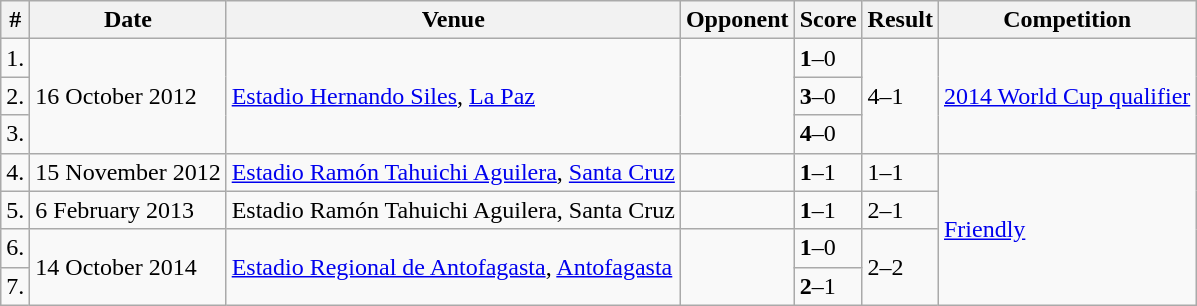<table class="wikitable">
<tr>
<th>#</th>
<th>Date</th>
<th>Venue</th>
<th>Opponent</th>
<th>Score</th>
<th>Result</th>
<th>Competition</th>
</tr>
<tr>
<td>1.</td>
<td rowspan="3">16 October 2012</td>
<td rowspan="3"><a href='#'>Estadio Hernando Siles</a>, <a href='#'>La Paz</a></td>
<td rowspan="3"></td>
<td><strong>1</strong>–0</td>
<td rowspan="3">4–1</td>
<td rowspan="3"><a href='#'>2014 World Cup qualifier</a></td>
</tr>
<tr>
<td>2.</td>
<td><strong>3</strong>–0</td>
</tr>
<tr>
<td>3.</td>
<td><strong>4</strong>–0</td>
</tr>
<tr>
<td>4.</td>
<td>15 November 2012</td>
<td><a href='#'>Estadio Ramón Tahuichi Aguilera</a>, <a href='#'>Santa Cruz</a></td>
<td></td>
<td><strong>1</strong>–1</td>
<td>1–1</td>
<td rowspan="4"><a href='#'>Friendly</a></td>
</tr>
<tr>
<td>5.</td>
<td>6 February 2013</td>
<td>Estadio Ramón Tahuichi Aguilera, Santa Cruz</td>
<td></td>
<td><strong>1</strong>–1</td>
<td>2–1</td>
</tr>
<tr>
<td>6.</td>
<td rowspan="2">14 October 2014</td>
<td rowspan="2"><a href='#'>Estadio Regional de Antofagasta</a>, <a href='#'>Antofagasta</a></td>
<td rowspan="2"></td>
<td><strong>1</strong>–0</td>
<td rowspan="2">2–2</td>
</tr>
<tr>
<td>7.</td>
<td><strong>2</strong>–1</td>
</tr>
</table>
